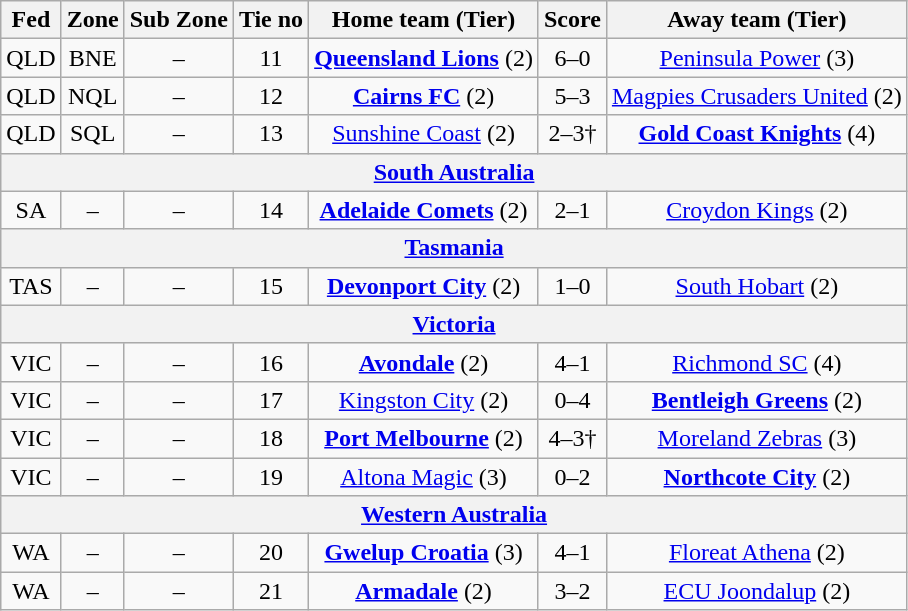<table class="wikitable" style="text-align:center">
<tr>
<th>Fed</th>
<th>Zone</th>
<th>Sub Zone</th>
<th>Tie no</th>
<th>Home team (Tier)</th>
<th>Score</th>
<th>Away team (Tier)</th>
</tr>
<tr>
<td>QLD</td>
<td>BNE</td>
<td>–</td>
<td>11</td>
<td><strong><a href='#'>Queensland Lions</a></strong> (2)</td>
<td>6–0</td>
<td><a href='#'>Peninsula Power</a> (3)</td>
</tr>
<tr>
<td>QLD</td>
<td>NQL</td>
<td>–</td>
<td>12</td>
<td><strong><a href='#'>Cairns FC</a></strong> (2)</td>
<td>5–3</td>
<td><a href='#'>Magpies Crusaders United</a> (2)</td>
</tr>
<tr>
<td>QLD</td>
<td>SQL</td>
<td>–</td>
<td>13</td>
<td><a href='#'>Sunshine Coast</a> (2)</td>
<td>2–3†</td>
<td><strong><a href='#'>Gold Coast Knights</a></strong> (4)</td>
</tr>
<tr>
<th colspan=7><a href='#'>South Australia</a></th>
</tr>
<tr>
<td>SA</td>
<td>–</td>
<td>–</td>
<td>14</td>
<td><strong><a href='#'>Adelaide Comets</a></strong> (2)</td>
<td>2–1</td>
<td><a href='#'>Croydon Kings</a> (2)</td>
</tr>
<tr>
<th colspan=7><a href='#'>Tasmania</a></th>
</tr>
<tr>
<td>TAS</td>
<td>–</td>
<td>–</td>
<td>15</td>
<td><strong><a href='#'>Devonport City</a></strong> (2)</td>
<td>1–0</td>
<td><a href='#'>South Hobart</a> (2)</td>
</tr>
<tr>
<th colspan=7><a href='#'>Victoria</a></th>
</tr>
<tr>
<td>VIC</td>
<td>–</td>
<td>–</td>
<td>16</td>
<td><strong><a href='#'>Avondale</a></strong> (2)</td>
<td>4–1</td>
<td><a href='#'>Richmond SC</a> (4)</td>
</tr>
<tr>
<td>VIC</td>
<td>–</td>
<td>–</td>
<td>17</td>
<td><a href='#'>Kingston City</a> (2)</td>
<td>0–4</td>
<td><strong><a href='#'>Bentleigh Greens</a></strong> (2)</td>
</tr>
<tr>
<td>VIC</td>
<td>–</td>
<td>–</td>
<td>18</td>
<td><strong><a href='#'>Port Melbourne</a></strong> (2)</td>
<td>4–3†</td>
<td><a href='#'>Moreland Zebras</a> (3)</td>
</tr>
<tr>
<td>VIC</td>
<td>–</td>
<td>–</td>
<td>19</td>
<td><a href='#'>Altona Magic</a> (3)</td>
<td>0–2</td>
<td><strong><a href='#'>Northcote City</a></strong> (2)</td>
</tr>
<tr>
<th colspan=7><a href='#'>Western Australia</a></th>
</tr>
<tr>
<td>WA</td>
<td>–</td>
<td>–</td>
<td>20</td>
<td><strong><a href='#'>Gwelup Croatia</a></strong> (3)</td>
<td>4–1</td>
<td><a href='#'>Floreat Athena</a> (2)</td>
</tr>
<tr>
<td>WA</td>
<td>–</td>
<td>–</td>
<td>21</td>
<td><strong><a href='#'>Armadale</a></strong> (2)</td>
<td>3–2</td>
<td><a href='#'>ECU Joondalup</a> (2)</td>
</tr>
</table>
